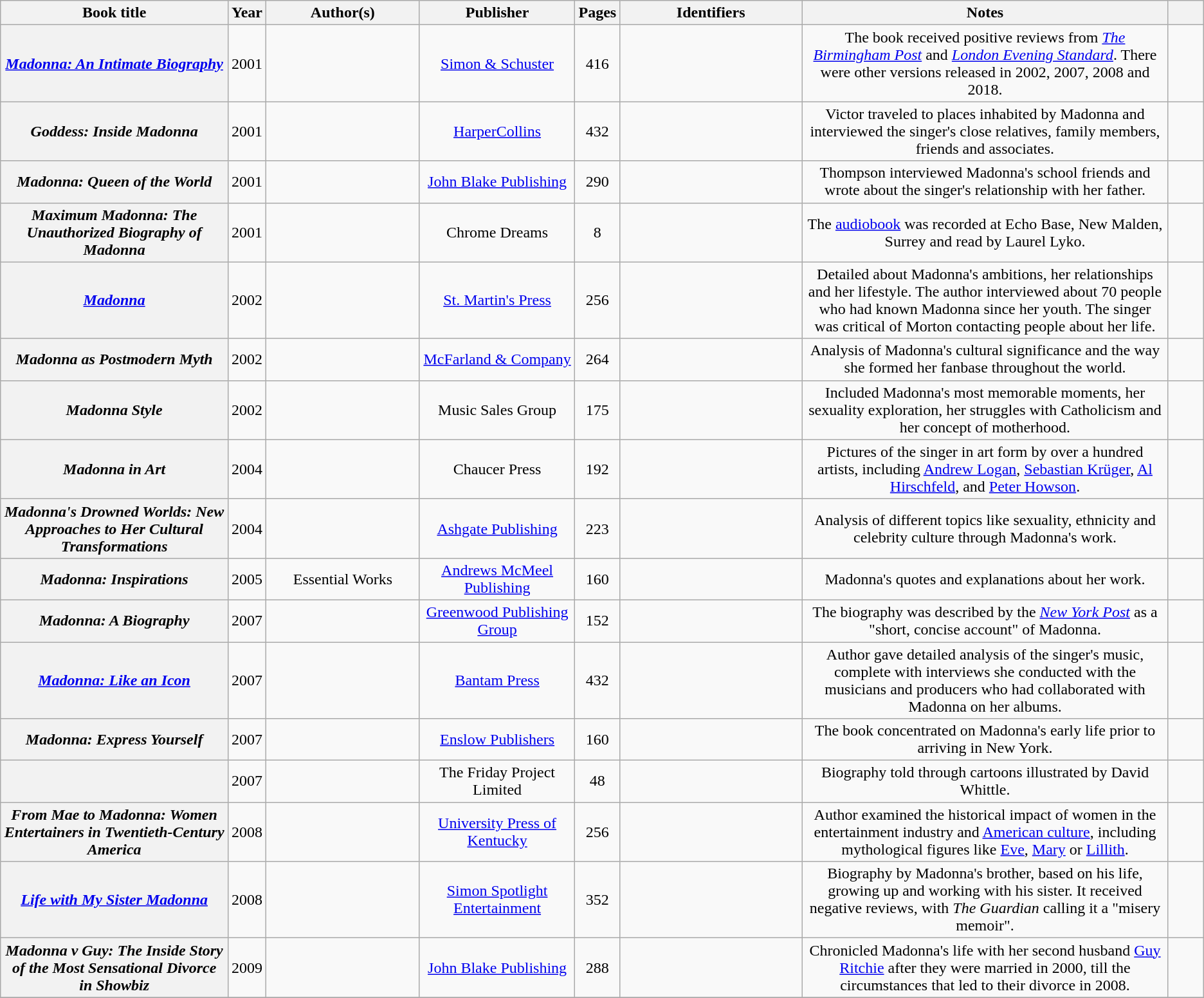<table class="wikitable sortable plainrowheaders"  style="text-align:center;">
<tr>
<th scope="col" style="width:15em;">Book title</th>
<th scope="col" style="width:2em;">Year</th>
<th scope="col" style="width:10em;">Author(s)</th>
<th scope="col" style="width:10em;">Publisher</th>
<th scope="col" style="width:2em;">Pages</th>
<th scope="col" style="width:12em;" class="unsortable">Identifiers</th>
<th scope="col" style="width:25em;" class="unsortable">Notes</th>
<th scope="col" style="width:2em;" class="unsortable"></th>
</tr>
<tr>
<th scope="row"><em><a href='#'>Madonna: An Intimate Biography</a></em></th>
<td>2001</td>
<td></td>
<td><a href='#'>Simon & Schuster</a></td>
<td>416</td>
<td><br></td>
<td>The book received positive reviews from <em><a href='#'>The Birmingham Post</a></em> and <em><a href='#'>London Evening Standard</a></em>. There were other versions released in 2002, 2007, 2008 and 2018.</td>
<td><br><br></td>
</tr>
<tr>
<th scope="row"><em>Goddess: Inside Madonna</em></th>
<td>2001</td>
<td></td>
<td><a href='#'>HarperCollins</a></td>
<td>432</td>
<td><br></td>
<td>Victor traveled to places inhabited by Madonna and interviewed the singer's close relatives, family members, friends and associates.</td>
<td><br></td>
</tr>
<tr>
<th scope="row"><em>Madonna: Queen of the World</em></th>
<td>2001</td>
<td></td>
<td><a href='#'>John Blake Publishing</a></td>
<td>290</td>
<td><br></td>
<td>Thompson interviewed Madonna's school friends and wrote about the singer's relationship with her father.</td>
<td><br></td>
</tr>
<tr>
<th scope="row"><em>Maximum Madonna: The Unauthorized Biography of Madonna</em></th>
<td>2001</td>
<td></td>
<td>Chrome Dreams</td>
<td>8</td>
<td><br></td>
<td>The <a href='#'>audiobook</a> was recorded at Echo Base, New Malden, Surrey and read by Laurel Lyko.</td>
<td></td>
</tr>
<tr>
<th scope="row"><em><a href='#'>Madonna</a></em></th>
<td>2002</td>
<td></td>
<td><a href='#'>St. Martin's Press</a></td>
<td>256</td>
<td><br></td>
<td>Detailed about Madonna's ambitions, her relationships and her lifestyle. The author interviewed about 70 people who had known Madonna since her youth. The singer was critical of Morton contacting people about her life.</td>
<td><br><br></td>
</tr>
<tr>
<th scope="row"><em>Madonna as Postmodern Myth</em></th>
<td>2002</td>
<td></td>
<td><a href='#'>McFarland & Company</a></td>
<td>264</td>
<td><br></td>
<td>Analysis of Madonna's cultural significance and the way she formed her fanbase throughout the world.</td>
<td><br></td>
</tr>
<tr>
<th scope="row"><em>Madonna Style</em></th>
<td>2002</td>
<td></td>
<td>Music Sales Group</td>
<td>175</td>
<td><br></td>
<td>Included Madonna's most memorable moments, her sexuality exploration, her struggles with Catholicism and her concept of motherhood.</td>
<td></td>
</tr>
<tr>
<th scope="row"><em>Madonna in Art</em></th>
<td>2004</td>
<td></td>
<td>Chaucer Press</td>
<td>192</td>
<td><br></td>
<td>Pictures of the singer in art form by over a hundred artists, including <a href='#'>Andrew Logan</a>, <a href='#'>Sebastian Krüger</a>, <a href='#'>Al Hirschfeld</a>, and <a href='#'>Peter Howson</a>.</td>
<td></td>
</tr>
<tr>
<th scope="row"><em>Madonna's Drowned Worlds: New Approaches to Her Cultural Transformations</em></th>
<td>2004</td>
<td></td>
<td><a href='#'>Ashgate Publishing</a></td>
<td>223</td>
<td><br></td>
<td>Analysis of different topics like sexuality, ethnicity and celebrity culture through Madonna's work.</td>
<td></td>
</tr>
<tr>
<th scope="row"><em>Madonna: Inspirations</em></th>
<td>2005</td>
<td>Essential Works</td>
<td><a href='#'>Andrews McMeel Publishing</a></td>
<td>160</td>
<td><br></td>
<td>Madonna's quotes and explanations about her work.</td>
<td></td>
</tr>
<tr>
<th scope="row"><em>Madonna: A Biography</em></th>
<td>2007</td>
<td></td>
<td><a href='#'>Greenwood Publishing Group</a></td>
<td>152</td>
<td><br></td>
<td>The biography was described by the <em><a href='#'>New York Post</a></em> as a "short, concise account" of Madonna.</td>
<td></td>
</tr>
<tr>
<th scope="row"><em><a href='#'>Madonna: Like an Icon</a></em></th>
<td>2007</td>
<td></td>
<td><a href='#'>Bantam Press</a></td>
<td>432</td>
<td><br></td>
<td>Author gave detailed analysis of the singer's music, complete with interviews she conducted with the musicians and producers who had collaborated with Madonna on her albums.</td>
<td></td>
</tr>
<tr>
<th scope="row"><em>Madonna: Express Yourself</em></th>
<td>2007</td>
<td></td>
<td><a href='#'>Enslow Publishers</a></td>
<td>160</td>
<td><br></td>
<td>The book concentrated on Madonna's early life prior to arriving in New York.</td>
<td></td>
</tr>
<tr>
<th scope="row"></th>
<td>2007</td>
<td></td>
<td>The Friday Project Limited</td>
<td>48</td>
<td><br></td>
<td>Biography told through cartoons illustrated by David Whittle.</td>
<td></td>
</tr>
<tr>
<th scope="row"><em>From Mae to Madonna: Women Entertainers in Twentieth-Century America</em></th>
<td>2008</td>
<td></td>
<td><a href='#'>University Press of Kentucky</a></td>
<td>256</td>
<td><br></td>
<td>Author examined the historical impact of women in the entertainment industry and <a href='#'>American culture</a>, including mythological figures like <a href='#'>Eve</a>, <a href='#'>Mary</a> or <a href='#'>Lillith</a>.</td>
<td></td>
</tr>
<tr>
<th scope="row"><em><a href='#'>Life with My Sister Madonna</a></em></th>
<td>2008</td>
<td></td>
<td><a href='#'>Simon Spotlight Entertainment</a></td>
<td>352</td>
<td><br></td>
<td>Biography by Madonna's brother, based on his life, growing up and working with his sister. It received negative reviews, with <em>The Guardian</em> calling it a "misery memoir".</td>
<td></td>
</tr>
<tr>
<th scope="row"><em>Madonna v Guy: The Inside Story of the Most Sensational Divorce in Showbiz</em></th>
<td>2009</td>
<td></td>
<td><a href='#'>John Blake Publishing</a></td>
<td>288</td>
<td><br></td>
<td>Chronicled Madonna's life with her second husband <a href='#'>Guy Ritchie</a> after they were married in 2000, till the circumstances that led to their divorce in 2008.</td>
<td></td>
</tr>
<tr>
</tr>
</table>
